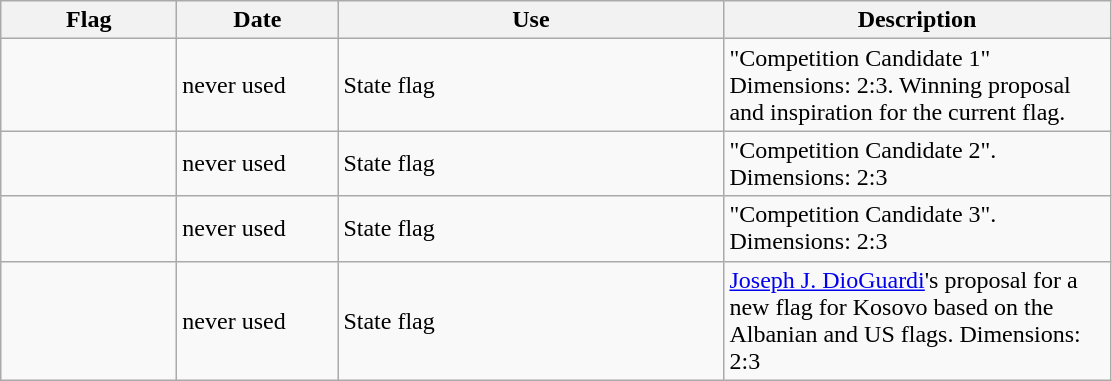<table class="wikitable">
<tr>
<th width="110">Flag</th>
<th width="100">Date</th>
<th width="250">Use</th>
<th width="250">Description</th>
</tr>
<tr>
<td></td>
<td>never used</td>
<td>State flag</td>
<td>"Competition Candidate 1" Dimensions: 2:3. Winning proposal and inspiration for the current flag.</td>
</tr>
<tr>
<td></td>
<td>never used</td>
<td>State flag</td>
<td>"Competition Candidate 2". Dimensions: 2:3</td>
</tr>
<tr>
<td></td>
<td>never used</td>
<td>State flag</td>
<td>"Competition Candidate 3". Dimensions: 2:3</td>
</tr>
<tr>
<td></td>
<td>never used</td>
<td>State flag</td>
<td><a href='#'>Joseph J. DioGuardi</a>'s proposal for a new flag for Kosovo based on the Albanian and US flags. Dimensions: 2:3</td>
</tr>
</table>
